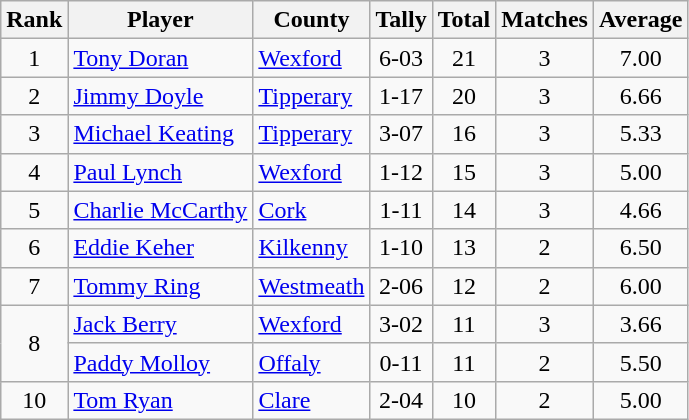<table class="wikitable">
<tr>
<th>Rank</th>
<th>Player</th>
<th>County</th>
<th>Tally</th>
<th>Total</th>
<th>Matches</th>
<th>Average</th>
</tr>
<tr>
<td rowspan=1 align=center>1</td>
<td><a href='#'>Tony Doran</a></td>
<td><a href='#'>Wexford</a></td>
<td align=center>6-03</td>
<td align=center>21</td>
<td align=center>3</td>
<td align=center>7.00</td>
</tr>
<tr>
<td rowspan=1 align=center>2</td>
<td><a href='#'>Jimmy Doyle</a></td>
<td><a href='#'>Tipperary</a></td>
<td align=center>1-17</td>
<td align=center>20</td>
<td align=center>3</td>
<td align=center>6.66</td>
</tr>
<tr>
<td rowspan=1 align=center>3</td>
<td><a href='#'>Michael Keating</a></td>
<td><a href='#'>Tipperary</a></td>
<td align=center>3-07</td>
<td align=center>16</td>
<td align=center>3</td>
<td align=center>5.33</td>
</tr>
<tr>
<td rowspan=1 align=center>4</td>
<td><a href='#'>Paul Lynch</a></td>
<td><a href='#'>Wexford</a></td>
<td align=center>1-12</td>
<td align=center>15</td>
<td align=center>3</td>
<td align=center>5.00</td>
</tr>
<tr>
<td rowspan=1 align=center>5</td>
<td><a href='#'>Charlie McCarthy</a></td>
<td><a href='#'>Cork</a></td>
<td align=center>1-11</td>
<td align=center>14</td>
<td align=center>3</td>
<td align=center>4.66</td>
</tr>
<tr>
<td rowspan=1 align=center>6</td>
<td><a href='#'>Eddie Keher</a></td>
<td><a href='#'>Kilkenny</a></td>
<td align=center>1-10</td>
<td align=center>13</td>
<td align=center>2</td>
<td align=center>6.50</td>
</tr>
<tr>
<td rowspan=1 align=center>7</td>
<td><a href='#'>Tommy Ring</a></td>
<td><a href='#'>Westmeath</a></td>
<td align=center>2-06</td>
<td align=center>12</td>
<td align=center>2</td>
<td align=center>6.00</td>
</tr>
<tr>
<td rowspan=2 align=center>8</td>
<td><a href='#'>Jack Berry</a></td>
<td><a href='#'>Wexford</a></td>
<td align=center>3-02</td>
<td align=center>11</td>
<td align=center>3</td>
<td align=center>3.66</td>
</tr>
<tr>
<td><a href='#'>Paddy Molloy</a></td>
<td><a href='#'>Offaly</a></td>
<td align=center>0-11</td>
<td align=center>11</td>
<td align=center>2</td>
<td align=center>5.50</td>
</tr>
<tr>
<td rowspan=1 align=center>10</td>
<td><a href='#'>Tom Ryan</a></td>
<td><a href='#'>Clare</a></td>
<td align=center>2-04</td>
<td align=center>10</td>
<td align=center>2</td>
<td align=center>5.00</td>
</tr>
</table>
